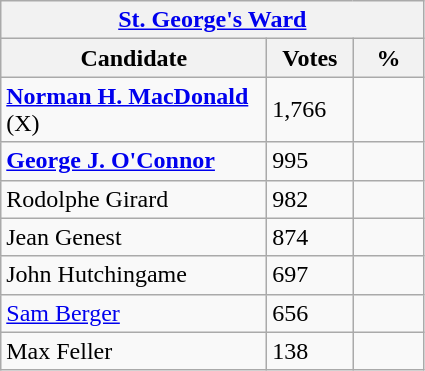<table class="wikitable">
<tr>
<th colspan="3"><a href='#'>St. George's Ward</a></th>
</tr>
<tr>
<th style="width: 170px">Candidate</th>
<th style="width: 50px">Votes</th>
<th style="width: 40px">%</th>
</tr>
<tr>
<td><strong><a href='#'>Norman H. MacDonald</a></strong> (X)</td>
<td>1,766</td>
<td></td>
</tr>
<tr>
<td><strong><a href='#'>George J. O'Connor</a></strong></td>
<td>995</td>
<td></td>
</tr>
<tr>
<td>Rodolphe Girard</td>
<td>982</td>
<td></td>
</tr>
<tr>
<td>Jean Genest</td>
<td>874</td>
<td></td>
</tr>
<tr>
<td>John Hutchingame</td>
<td>697</td>
<td></td>
</tr>
<tr>
<td><a href='#'>Sam Berger</a></td>
<td>656</td>
<td></td>
</tr>
<tr>
<td>Max Feller</td>
<td>138</td>
<td></td>
</tr>
</table>
